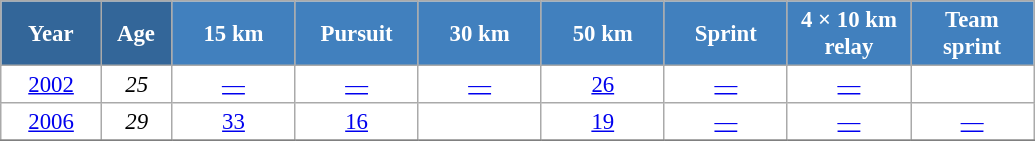<table class="wikitable" style="font-size:95%; text-align:center; border:grey solid 1px; border-collapse:collapse; background:#ffffff;">
<tr>
<th style="background-color:#369; color:white; width:60px;"> Year </th>
<th style="background-color:#369; color:white; width:40px;"> Age </th>
<th style="background-color:#4180be; color:white; width:75px;"> 15 km </th>
<th style="background-color:#4180be; color:white; width:75px;"> Pursuit </th>
<th style="background-color:#4180be; color:white; width:75px;"> 30 km </th>
<th style="background-color:#4180be; color:white; width:75px;"> 50 km </th>
<th style="background-color:#4180be; color:white; width:75px;"> Sprint </th>
<th style="background-color:#4180be; color:white; width:75px;"> 4 × 10 km <br> relay </th>
<th style="background-color:#4180be; color:white; width:75px;"> Team <br> sprint </th>
</tr>
<tr>
<td><a href='#'>2002</a></td>
<td><em>25</em></td>
<td><a href='#'>—</a></td>
<td><a href='#'>—</a></td>
<td><a href='#'>—</a></td>
<td><a href='#'>26</a></td>
<td><a href='#'>—</a></td>
<td><a href='#'>—</a></td>
<td></td>
</tr>
<tr>
<td><a href='#'>2006</a></td>
<td><em>29</em></td>
<td><a href='#'>33</a></td>
<td><a href='#'>16</a></td>
<td></td>
<td><a href='#'>19</a></td>
<td><a href='#'>—</a></td>
<td><a href='#'>—</a></td>
<td><a href='#'>—</a></td>
</tr>
<tr>
</tr>
</table>
